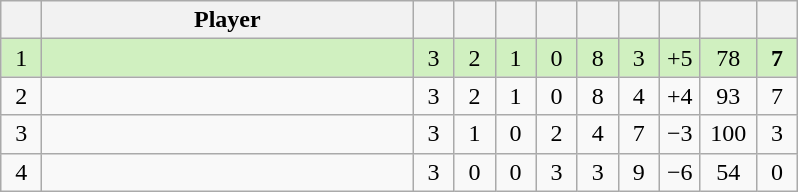<table class="wikitable" style="text-align:center; margin: 1em auto 1em auto, align:left">
<tr>
<th width=20></th>
<th width=240>Player</th>
<th width=20></th>
<th width=20></th>
<th width=20></th>
<th width=20></th>
<th width=20></th>
<th width=20></th>
<th width=20></th>
<th width=30></th>
<th width=20></th>
</tr>
<tr style="background:#D0F0C0;">
<td>1</td>
<td align=left></td>
<td>3</td>
<td>2</td>
<td>1</td>
<td>0</td>
<td>8</td>
<td>3</td>
<td>+5</td>
<td>78</td>
<td><strong>7</strong></td>
</tr>
<tr style=>
<td>2</td>
<td align=left></td>
<td>3</td>
<td>2</td>
<td>1</td>
<td>0</td>
<td>8</td>
<td>4</td>
<td>+4</td>
<td>93</td>
<td>7</td>
</tr>
<tr style=>
<td>3</td>
<td align=left></td>
<td>3</td>
<td>1</td>
<td>0</td>
<td>2</td>
<td>4</td>
<td>7</td>
<td>−3</td>
<td>100</td>
<td>3</td>
</tr>
<tr style=>
<td>4</td>
<td align=left></td>
<td>3</td>
<td>0</td>
<td>0</td>
<td>3</td>
<td>3</td>
<td>9</td>
<td>−6</td>
<td>54</td>
<td>0</td>
</tr>
</table>
